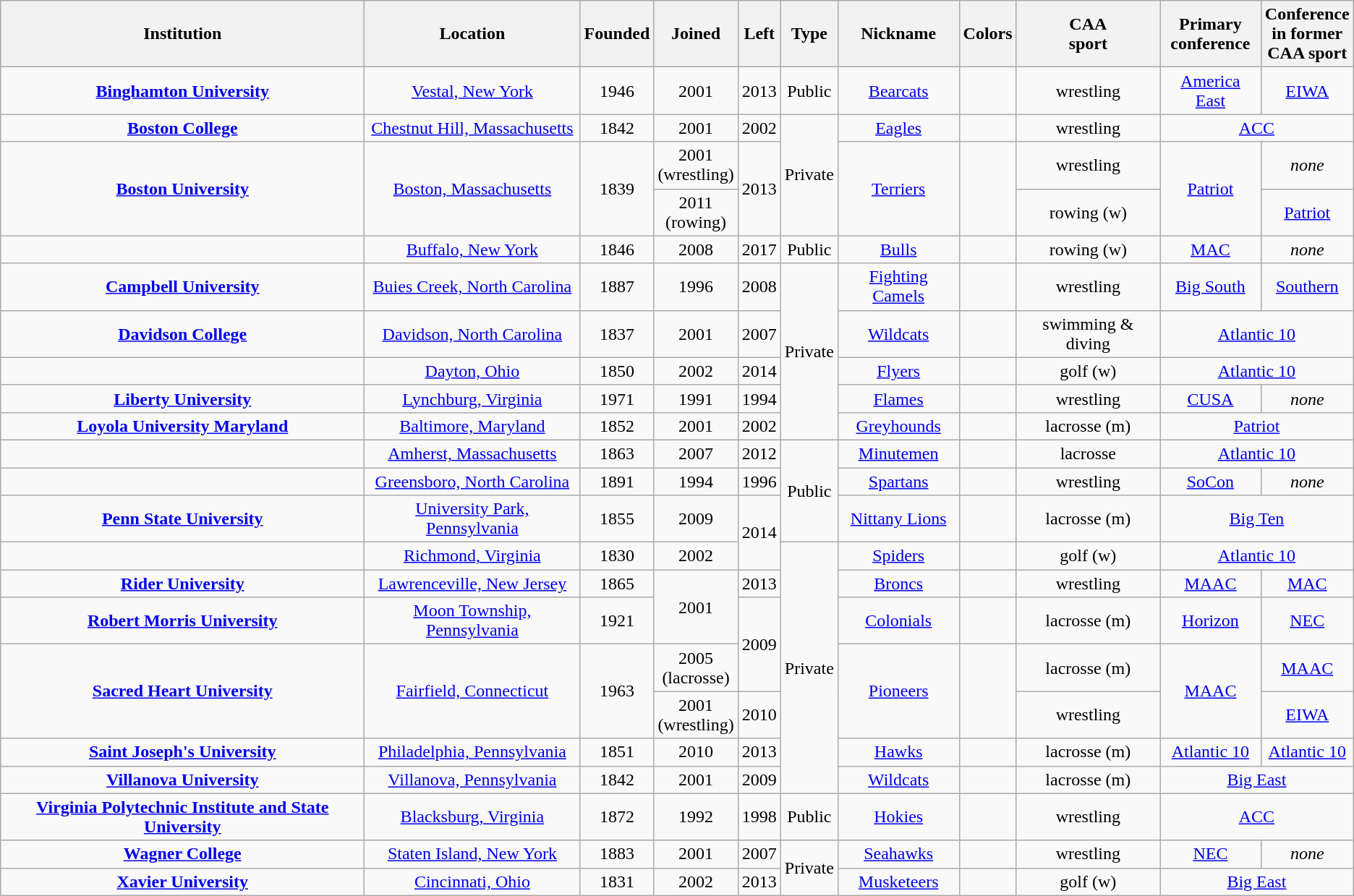<table class="wikitable sortable" style="text-align:center">
<tr>
<th>Institution</th>
<th>Location</th>
<th>Founded</th>
<th>Joined</th>
<th>Left</th>
<th>Type</th>
<th>Nickname</th>
<th class="unsortable">Colors</th>
<th>CAA<br>sport</th>
<th>Primary<br>conference</th>
<th>Conference<br>in former<br>CAA sport</th>
</tr>
<tr>
<td><strong><a href='#'>Binghamton University</a></strong></td>
<td><a href='#'>Vestal, New York</a></td>
<td>1946</td>
<td>2001</td>
<td>2013</td>
<td>Public</td>
<td><a href='#'>Bearcats</a></td>
<td></td>
<td>wrestling</td>
<td><a href='#'>America East</a></td>
<td><a href='#'>EIWA</a></td>
</tr>
<tr>
<td><strong><a href='#'>Boston College</a></strong></td>
<td><a href='#'>Chestnut Hill, Massachusetts</a></td>
<td>1842</td>
<td>2001</td>
<td>2002</td>
<td rowspan="3">Private</td>
<td><a href='#'>Eagles</a></td>
<td></td>
<td>wrestling</td>
<td colspan="2"><a href='#'>ACC</a></td>
</tr>
<tr>
<td rowspan="2"><strong><a href='#'>Boston University</a></strong></td>
<td rowspan="2"><a href='#'>Boston, Massachusetts</a></td>
<td rowspan="2">1839</td>
<td>2001<br>(wrestling)</td>
<td rowspan="2">2013</td>
<td rowspan="2"><a href='#'>Terriers</a></td>
<td rowspan="2"></td>
<td>wrestling</td>
<td rowspan="2"><a href='#'>Patriot</a></td>
<td><em>none</em></td>
</tr>
<tr>
<td>2011<br>(rowing)</td>
<td>rowing (w)</td>
<td><a href='#'>Patriot</a></td>
</tr>
<tr>
<td></td>
<td><a href='#'>Buffalo, New York</a></td>
<td>1846</td>
<td>2008</td>
<td>2017</td>
<td>Public</td>
<td><a href='#'>Bulls</a></td>
<td></td>
<td>rowing (w)</td>
<td><a href='#'>MAC</a></td>
<td><em>none</em></td>
</tr>
<tr>
<td><strong><a href='#'>Campbell University</a></strong></td>
<td><a href='#'>Buies Creek, North Carolina</a></td>
<td>1887</td>
<td>1996</td>
<td>2008</td>
<td rowspan="5">Private</td>
<td><a href='#'>Fighting Camels</a></td>
<td></td>
<td>wrestling</td>
<td><a href='#'>Big South</a></td>
<td><a href='#'>Southern</a></td>
</tr>
<tr>
<td><strong><a href='#'>Davidson College</a></strong></td>
<td><a href='#'>Davidson, North Carolina</a></td>
<td>1837</td>
<td>2001</td>
<td>2007</td>
<td><a href='#'>Wildcats</a></td>
<td></td>
<td>swimming & diving</td>
<td colspan="2"><a href='#'>Atlantic 10</a></td>
</tr>
<tr>
<td></td>
<td><a href='#'>Dayton, Ohio</a></td>
<td>1850</td>
<td>2002</td>
<td>2014</td>
<td><a href='#'>Flyers</a></td>
<td></td>
<td>golf (w)</td>
<td colspan="2"><a href='#'>Atlantic 10</a></td>
</tr>
<tr>
<td><strong><a href='#'>Liberty University</a></strong></td>
<td><a href='#'>Lynchburg, Virginia</a></td>
<td>1971</td>
<td>1991</td>
<td>1994</td>
<td><a href='#'>Flames</a></td>
<td></td>
<td>wrestling</td>
<td><a href='#'>CUSA</a></td>
<td><em>none</em></td>
</tr>
<tr>
<td><strong><a href='#'>Loyola University Maryland</a></strong></td>
<td><a href='#'>Baltimore, Maryland</a></td>
<td>1852</td>
<td>2001</td>
<td>2002</td>
<td><a href='#'>Greyhounds</a></td>
<td></td>
<td>lacrosse (m)</td>
<td colspan="2"><a href='#'>Patriot</a></td>
</tr>
<tr>
<td></td>
<td><a href='#'>Amherst, Massachusetts</a></td>
<td>1863</td>
<td>2007</td>
<td>2012</td>
<td rowspan="3">Public</td>
<td><a href='#'>Minutemen</a></td>
<td></td>
<td>lacrosse</td>
<td colspan="2"><a href='#'>Atlantic 10</a></td>
</tr>
<tr>
<td></td>
<td><a href='#'>Greensboro, North Carolina</a></td>
<td>1891</td>
<td>1994</td>
<td>1996</td>
<td><a href='#'>Spartans</a></td>
<td></td>
<td>wrestling</td>
<td><a href='#'>SoCon</a></td>
<td><em>none</em></td>
</tr>
<tr>
<td><strong><a href='#'>Penn State University</a></strong></td>
<td><a href='#'>University Park, Pennsylvania</a></td>
<td>1855</td>
<td>2009</td>
<td rowspan="2">2014</td>
<td><a href='#'>Nittany Lions</a></td>
<td></td>
<td>lacrosse (m)</td>
<td colspan="2"><a href='#'>Big Ten</a></td>
</tr>
<tr>
<td></td>
<td><a href='#'>Richmond, Virginia</a></td>
<td>1830</td>
<td>2002</td>
<td rowspan="7">Private</td>
<td><a href='#'>Spiders</a></td>
<td></td>
<td>golf (w)</td>
<td colspan="2"><a href='#'>Atlantic 10</a></td>
</tr>
<tr>
<td><strong><a href='#'>Rider University</a></strong></td>
<td><a href='#'>Lawrenceville, New Jersey</a></td>
<td>1865</td>
<td rowspan="2">2001</td>
<td>2013</td>
<td><a href='#'>Broncs</a></td>
<td></td>
<td>wrestling</td>
<td><a href='#'>MAAC</a></td>
<td><a href='#'>MAC</a></td>
</tr>
<tr>
<td><strong><a href='#'>Robert Morris University</a></strong></td>
<td><a href='#'>Moon Township, Pennsylvania</a></td>
<td>1921</td>
<td rowspan="2">2009</td>
<td><a href='#'>Colonials</a></td>
<td></td>
<td>lacrosse (m)</td>
<td><a href='#'>Horizon</a></td>
<td><a href='#'>NEC</a></td>
</tr>
<tr>
<td rowspan="2"><strong><a href='#'>Sacred Heart University</a></strong></td>
<td rowspan="2"><a href='#'>Fairfield, Connecticut</a></td>
<td rowspan="2">1963</td>
<td>2005<br>(lacrosse)</td>
<td rowspan="2"><a href='#'>Pioneers</a></td>
<td rowspan="2"></td>
<td>lacrosse (m)</td>
<td rowspan="2"><a href='#'>MAAC</a></td>
<td><a href='#'>MAAC</a></td>
</tr>
<tr>
<td>2001<br>(wrestling)</td>
<td>2010</td>
<td>wrestling</td>
<td><a href='#'>EIWA</a></td>
</tr>
<tr>
<td><strong><a href='#'>Saint Joseph's University</a></strong></td>
<td><a href='#'>Philadelphia, Pennsylvania</a></td>
<td>1851</td>
<td>2010</td>
<td>2013</td>
<td><a href='#'>Hawks</a></td>
<td></td>
<td>lacrosse (m)</td>
<td><a href='#'>Atlantic 10</a></td>
<td><a href='#'>Atlantic 10</a></td>
</tr>
<tr>
<td><strong><a href='#'>Villanova University</a></strong></td>
<td><a href='#'>Villanova, Pennsylvania</a></td>
<td>1842</td>
<td>2001</td>
<td>2009</td>
<td><a href='#'>Wildcats</a></td>
<td></td>
<td>lacrosse (m)</td>
<td colspan="2"><a href='#'>Big East</a></td>
</tr>
<tr>
<td><strong><a href='#'>Virginia Polytechnic Institute and State University</a></strong></td>
<td><a href='#'>Blacksburg, Virginia</a></td>
<td>1872</td>
<td>1992</td>
<td>1998</td>
<td>Public</td>
<td><a href='#'>Hokies</a></td>
<td></td>
<td>wrestling</td>
<td colspan=2><a href='#'>ACC</a></td>
</tr>
<tr>
<td><strong><a href='#'>Wagner College</a></strong></td>
<td><a href='#'>Staten Island, New York</a></td>
<td>1883</td>
<td>2001</td>
<td>2007</td>
<td rowspan="2">Private</td>
<td><a href='#'>Seahawks</a></td>
<td></td>
<td>wrestling</td>
<td><a href='#'>NEC</a></td>
<td><em>none</em></td>
</tr>
<tr>
<td><strong><a href='#'>Xavier University</a></strong></td>
<td><a href='#'>Cincinnati, Ohio</a></td>
<td>1831</td>
<td>2002</td>
<td>2013</td>
<td><a href='#'>Musketeers</a></td>
<td></td>
<td>golf (w)</td>
<td colspan=2><a href='#'>Big East</a></td>
</tr>
</table>
